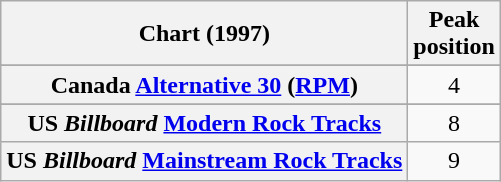<table class="wikitable sortable plainrowheaders">
<tr>
<th>Chart (1997)</th>
<th>Peak<br>position</th>
</tr>
<tr>
</tr>
<tr>
<th scope="row">Canada <a href='#'>Alternative 30</a> (<a href='#'>RPM</a>)</th>
<td align="center">4</td>
</tr>
<tr>
</tr>
<tr>
</tr>
<tr>
<th scope="row">US <em>Billboard</em> <a href='#'>Modern Rock Tracks</a></th>
<td align="center">8</td>
</tr>
<tr>
<th scope="row">US <em>Billboard</em> <a href='#'>Mainstream Rock Tracks</a></th>
<td align="center">9</td>
</tr>
</table>
